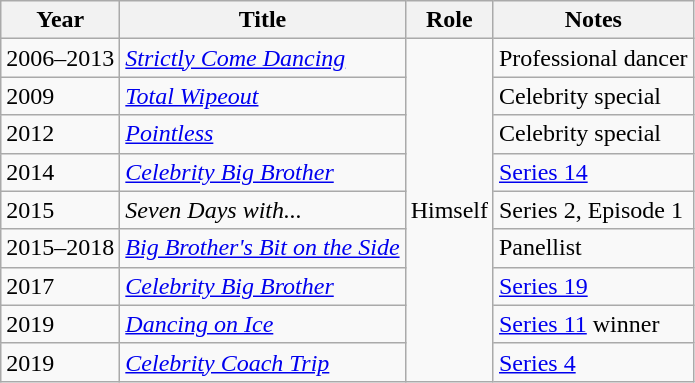<table class="wikitable sortable">
<tr>
<th>Year</th>
<th>Title</th>
<th>Role</th>
<th class="unsortable">Notes</th>
</tr>
<tr>
<td>2006–2013</td>
<td><em><a href='#'>Strictly Come Dancing</a></em></td>
<td rowspan=9>Himself</td>
<td>Professional dancer</td>
</tr>
<tr>
<td>2009</td>
<td><em><a href='#'>Total Wipeout</a></em></td>
<td>Celebrity special</td>
</tr>
<tr>
<td>2012</td>
<td><em><a href='#'>Pointless</a></em></td>
<td>Celebrity special</td>
</tr>
<tr>
<td>2014</td>
<td><em><a href='#'>Celebrity Big Brother</a></em></td>
<td><a href='#'>Series 14</a></td>
</tr>
<tr>
<td>2015</td>
<td><em>Seven Days with...</em></td>
<td>Series 2, Episode 1</td>
</tr>
<tr>
<td>2015–2018</td>
<td><em><a href='#'>Big Brother's Bit on the Side</a></em></td>
<td>Panellist</td>
</tr>
<tr>
<td>2017</td>
<td><em><a href='#'>Celebrity Big Brother</a></em></td>
<td><a href='#'>Series 19</a></td>
</tr>
<tr>
<td>2019</td>
<td><em><a href='#'>Dancing on Ice</a></em></td>
<td><a href='#'>Series 11</a> winner</td>
</tr>
<tr>
<td>2019</td>
<td><em><a href='#'>Celebrity Coach Trip</a></em></td>
<td><a href='#'>Series 4</a></td>
</tr>
</table>
